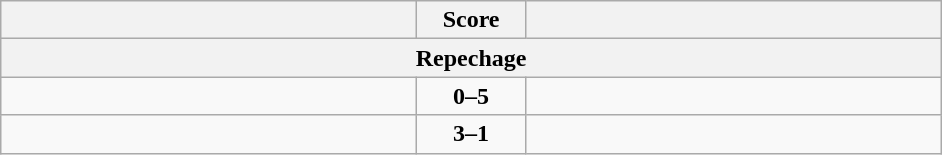<table class="wikitable" style="text-align: left;">
<tr>
<th align="right" width="270"></th>
<th width="65">Score</th>
<th align="left" width="270"></th>
</tr>
<tr>
<th colspan="3">Repechage</th>
</tr>
<tr>
<td></td>
<td align=center><strong>0–5</strong></td>
<td><strong></strong></td>
</tr>
<tr>
<td><strong></strong></td>
<td align=center><strong>3–1</strong></td>
<td></td>
</tr>
</table>
